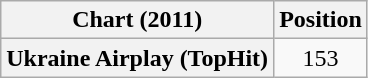<table class="wikitable plainrowheaders" style="text-align:center">
<tr>
<th>Chart (2011)</th>
<th>Position</th>
</tr>
<tr>
<th scope="row">Ukraine Airplay (TopHit)</th>
<td>153</td>
</tr>
</table>
